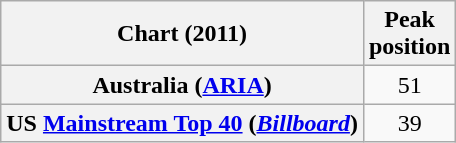<table class="wikitable sortable plainrowheaders">
<tr>
<th scope="col">Chart (2011)</th>
<th scope="col">Peak<br>position</th>
</tr>
<tr>
<th scope="row">Australia (<a href='#'>ARIA</a>)</th>
<td style="text-align:center;">51</td>
</tr>
<tr>
<th scope="row">US <a href='#'>Mainstream Top 40</a> (<em><a href='#'>Billboard</a></em>)</th>
<td style="text-align:center;">39</td>
</tr>
</table>
